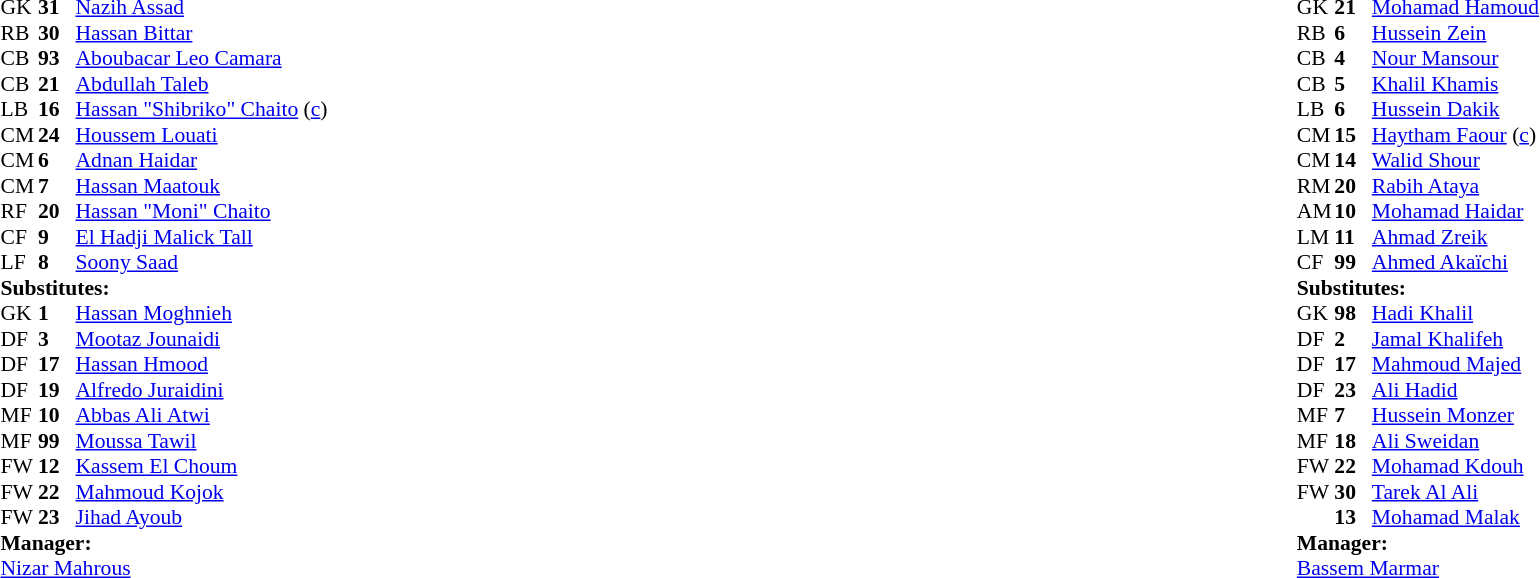<table style="width:100%">
<tr>
<td style="vertical-align:top;width:40%"><br><table style="font-size:90%" cellspacing="0" cellpadding="0">
<tr>
<th width=25></th>
<th width=25></th>
</tr>
<tr>
<td>GK</td>
<td><strong>31</strong></td>
<td> <a href='#'>Nazih Assad</a></td>
</tr>
<tr>
<td>RB</td>
<td><strong>30</strong></td>
<td> <a href='#'>Hassan Bittar</a></td>
<td></td>
<td></td>
</tr>
<tr>
<td>CB</td>
<td><strong>93</strong></td>
<td> <a href='#'>Aboubacar Leo Camara</a></td>
<td></td>
<td></td>
</tr>
<tr>
<td>CB</td>
<td><strong>21</strong></td>
<td> <a href='#'>Abdullah Taleb</a></td>
</tr>
<tr>
<td>LB</td>
<td><strong>16</strong></td>
<td> <a href='#'>Hassan "Shibriko" Chaito</a> (<a href='#'>c</a>)</td>
</tr>
<tr>
<td>CM</td>
<td><strong>24</strong></td>
<td> <a href='#'>Houssem Louati</a></td>
<td></td>
<td></td>
</tr>
<tr>
<td>CM</td>
<td><strong>6</strong></td>
<td> <a href='#'>Adnan Haidar</a></td>
</tr>
<tr>
<td>CM</td>
<td><strong>7</strong></td>
<td> <a href='#'>Hassan Maatouk</a></td>
</tr>
<tr>
<td>RF</td>
<td><strong>20</strong></td>
<td> <a href='#'>Hassan "Moni" Chaito</a></td>
<td></td>
<td></td>
</tr>
<tr>
<td>CF</td>
<td><strong>9</strong></td>
<td> <a href='#'>El Hadji Malick Tall</a></td>
<td></td>
<td></td>
</tr>
<tr>
<td>LF</td>
<td><strong>8</strong></td>
<td> <a href='#'>Soony Saad</a></td>
</tr>
<tr>
<td colspan=3><strong>Substitutes:</strong></td>
</tr>
<tr>
<td>GK</td>
<td><strong>1</strong></td>
<td> <a href='#'>Hassan Moghnieh</a></td>
</tr>
<tr>
<td>DF</td>
<td><strong>3</strong></td>
<td> <a href='#'>Mootaz Jounaidi</a></td>
</tr>
<tr>
<td>DF</td>
<td><strong>17</strong></td>
<td> <a href='#'>Hassan Hmood</a></td>
</tr>
<tr>
<td>DF</td>
<td><strong>19</strong></td>
<td> <a href='#'>Alfredo Juraidini</a></td>
<td></td>
<td></td>
</tr>
<tr>
<td>MF</td>
<td><strong>10</strong></td>
<td> <a href='#'>Abbas Ali Atwi</a></td>
<td></td>
<td></td>
</tr>
<tr>
<td>MF</td>
<td><strong>99</strong></td>
<td> <a href='#'>Moussa Tawil</a></td>
</tr>
<tr>
<td>FW</td>
<td><strong>12</strong></td>
<td> <a href='#'>Kassem El Choum</a></td>
</tr>
<tr>
<td>FW</td>
<td><strong>22</strong></td>
<td> <a href='#'>Mahmoud Kojok</a></td>
<td></td>
<td></td>
</tr>
<tr>
<td>FW</td>
<td><strong>23</strong></td>
<td> <a href='#'>Jihad Ayoub</a></td>
</tr>
<tr>
<td colspan=3><strong>Manager:</strong></td>
</tr>
<tr>
<td colspan=3> <a href='#'>Nizar Mahrous</a></td>
</tr>
</table>
</td>
<td valign="top"></td>
<td style="vertical-align:top;width:50%"><br><table cellspacing="0" cellpadding="0" style="font-size:90%;margin:auto">
<tr>
<th width=25></th>
<th width=25></th>
</tr>
<tr>
<td>GK</td>
<td><strong>21</strong></td>
<td> <a href='#'>Mohamad Hamoud</a></td>
</tr>
<tr>
<td>RB</td>
<td><strong>6</strong></td>
<td> <a href='#'>Hussein Zein</a></td>
<td></td>
<td></td>
</tr>
<tr>
<td>CB</td>
<td><strong>4</strong></td>
<td> <a href='#'>Nour Mansour</a></td>
</tr>
<tr>
<td>CB</td>
<td><strong>5</strong></td>
<td> <a href='#'>Khalil Khamis</a></td>
</tr>
<tr>
<td>LB</td>
<td><strong>6</strong></td>
<td> <a href='#'>Hussein Dakik</a></td>
</tr>
<tr>
<td>CM</td>
<td><strong>15</strong></td>
<td> <a href='#'>Haytham Faour</a> (<a href='#'>c</a>)</td>
<td></td>
<td></td>
</tr>
<tr>
<td>CM</td>
<td><strong>14</strong></td>
<td> <a href='#'>Walid Shour</a></td>
<td></td>
<td></td>
</tr>
<tr>
<td>RM</td>
<td><strong>20</strong></td>
<td> <a href='#'>Rabih Ataya</a></td>
</tr>
<tr>
<td>AM</td>
<td><strong>10</strong></td>
<td> <a href='#'>Mohamad Haidar</a></td>
</tr>
<tr>
<td>LM</td>
<td><strong>11</strong></td>
<td> <a href='#'>Ahmad Zreik</a></td>
<td></td>
<td></td>
</tr>
<tr>
<td>CF</td>
<td><strong>99</strong></td>
<td> <a href='#'>Ahmed Akaïchi</a></td>
<td></td>
<td></td>
</tr>
<tr>
<td colspan=3><strong>Substitutes:</strong></td>
</tr>
<tr>
<td>GK</td>
<td><strong>98</strong></td>
<td> <a href='#'>Hadi Khalil</a></td>
</tr>
<tr>
<td>DF</td>
<td><strong>2</strong></td>
<td> <a href='#'>Jamal Khalifeh</a></td>
</tr>
<tr>
<td>DF</td>
<td><strong>17</strong></td>
<td> <a href='#'>Mahmoud Majed</a></td>
</tr>
<tr>
<td>DF</td>
<td><strong>23</strong></td>
<td> <a href='#'>Ali Hadid</a></td>
<td></td>
<td></td>
</tr>
<tr>
<td>MF</td>
<td><strong>7</strong></td>
<td> <a href='#'>Hussein Monzer</a></td>
<td></td>
<td></td>
</tr>
<tr>
<td>MF</td>
<td><strong>18</strong></td>
<td> <a href='#'>Ali Sweidan</a></td>
</tr>
<tr>
<td>FW</td>
<td><strong>22</strong></td>
<td> <a href='#'>Mohamad Kdouh</a></td>
</tr>
<tr>
<td>FW</td>
<td><strong>30</strong></td>
<td> <a href='#'>Tarek Al Ali</a></td>
<td></td>
<td></td>
</tr>
<tr>
<td></td>
<td><strong>13</strong></td>
<td> <a href='#'>Mohamad Malak</a></td>
</tr>
<tr>
<td colspan=3><strong>Manager:</strong></td>
</tr>
<tr>
<td colspan=3> <a href='#'>Bassem Marmar</a></td>
</tr>
</table>
</td>
</tr>
</table>
